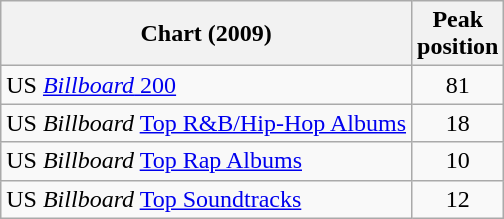<table class="wikitable sortable">
<tr>
<th>Chart (2009)</th>
<th>Peak<br>position</th>
</tr>
<tr>
<td>US <a href='#'><em>Billboard</em> 200</a></td>
<td style="text-align:center;">81</td>
</tr>
<tr>
<td>US <em>Billboard</em> <a href='#'>Top R&B/Hip-Hop Albums</a></td>
<td style="text-align:center;">18</td>
</tr>
<tr>
<td>US <em>Billboard</em> <a href='#'>Top Rap Albums</a></td>
<td style="text-align:center;">10</td>
</tr>
<tr>
<td>US <em>Billboard</em> <a href='#'>Top Soundtracks</a></td>
<td style="text-align:center;">12</td>
</tr>
</table>
